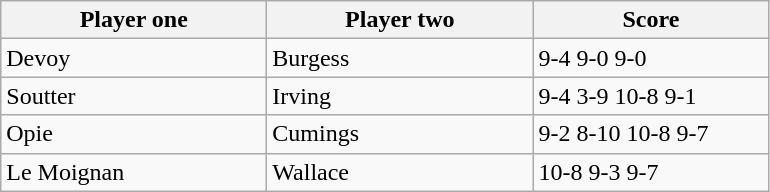<table class="wikitable">
<tr>
<th width=170>Player one</th>
<th width=170>Player two</th>
<th width=150>Score</th>
</tr>
<tr>
<td> Devoy</td>
<td> Burgess</td>
<td>9-4 9-0 9-0</td>
</tr>
<tr>
<td> Soutter</td>
<td> Irving</td>
<td>9-4 3-9 10-8 9-1</td>
</tr>
<tr>
<td> Opie</td>
<td> Cumings</td>
<td>9-2 8-10 10-8 9-7</td>
</tr>
<tr>
<td> Le Moignan</td>
<td> Wallace</td>
<td>10-8 9-3 9-7</td>
</tr>
</table>
